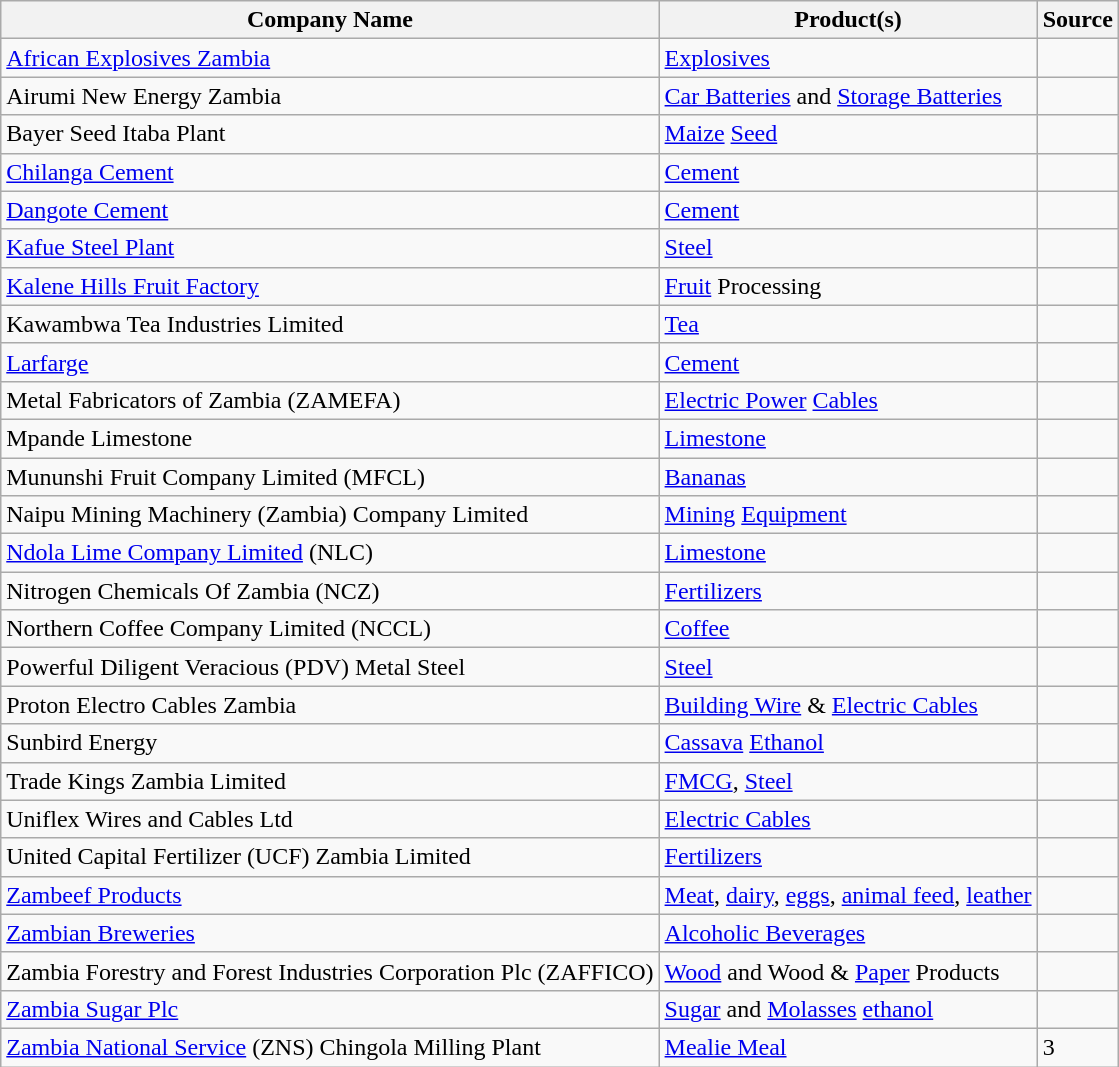<table class="wikitable sortable">
<tr>
<th>Company Name</th>
<th>Product(s)</th>
<th>Source</th>
</tr>
<tr>
<td><a href='#'>African Explosives Zambia</a></td>
<td><a href='#'>Explosives</a></td>
<td></td>
</tr>
<tr>
<td>Airumi New Energy Zambia</td>
<td><a href='#'>Car Batteries</a> and <a href='#'>Storage Batteries</a></td>
<td></td>
</tr>
<tr>
<td>Bayer Seed Itaba Plant</td>
<td><a href='#'>Maize</a> <a href='#'>Seed</a></td>
<td></td>
</tr>
<tr>
<td><a href='#'>Chilanga Cement</a></td>
<td><a href='#'>Cement</a></td>
<td></td>
</tr>
<tr>
<td><a href='#'>Dangote Cement</a></td>
<td><a href='#'>Cement</a></td>
<td></td>
</tr>
<tr>
<td><a href='#'>Kafue Steel Plant</a></td>
<td><a href='#'>Steel</a></td>
<td></td>
</tr>
<tr>
<td><a href='#'>Kalene Hills Fruit Factory</a></td>
<td><a href='#'>Fruit</a> Processing</td>
<td></td>
</tr>
<tr>
<td>Kawambwa Tea Industries Limited</td>
<td><a href='#'>Tea</a></td>
<td></td>
</tr>
<tr>
<td><a href='#'>Larfarge</a></td>
<td><a href='#'>Cement</a></td>
<td></td>
</tr>
<tr>
<td>Metal Fabricators of Zambia (ZAMEFA)</td>
<td><a href='#'>Electric Power</a> <a href='#'>Cables</a></td>
<td></td>
</tr>
<tr>
<td>Mpande Limestone</td>
<td><a href='#'>Limestone</a></td>
<td></td>
</tr>
<tr>
<td>Mununshi Fruit Company Limited (MFCL)</td>
<td><a href='#'>Bananas</a></td>
<td></td>
</tr>
<tr>
<td>Naipu Mining Machinery (Zambia) Company Limited</td>
<td><a href='#'>Mining</a> <a href='#'>Equipment</a></td>
<td></td>
</tr>
<tr>
<td><a href='#'>Ndola Lime Company Limited</a> (NLC)</td>
<td><a href='#'>Limestone</a></td>
<td></td>
</tr>
<tr>
<td>Nitrogen Chemicals Of Zambia (NCZ)</td>
<td><a href='#'>Fertilizers</a></td>
<td></td>
</tr>
<tr>
<td>Northern Coffee Company Limited (NCCL)</td>
<td><a href='#'>Coffee</a></td>
<td></td>
</tr>
<tr>
<td>Powerful Diligent Veracious (PDV) Metal Steel</td>
<td><a href='#'>Steel</a></td>
<td></td>
</tr>
<tr>
<td>Proton Electro Cables Zambia</td>
<td><a href='#'>Building Wire</a> & <a href='#'>Electric Cables</a></td>
<td></td>
</tr>
<tr>
<td>Sunbird Energy</td>
<td><a href='#'>Cassava</a> <a href='#'>Ethanol</a></td>
<td></td>
</tr>
<tr>
<td>Trade Kings Zambia Limited</td>
<td><a href='#'>FMCG</a>, <a href='#'>Steel</a></td>
<td></td>
</tr>
<tr>
<td>Uniflex Wires and Cables Ltd</td>
<td><a href='#'>Electric Cables</a></td>
<td></td>
</tr>
<tr>
<td>United Capital Fertilizer (UCF) Zambia Limited</td>
<td><a href='#'>Fertilizers</a></td>
<td></td>
</tr>
<tr>
<td><a href='#'>Zambeef Products</a></td>
<td><a href='#'>Meat</a>, <a href='#'>dairy</a>, <a href='#'>eggs</a>, <a href='#'>animal feed</a>, <a href='#'>leather</a></td>
<td></td>
</tr>
<tr>
<td><a href='#'>Zambian Breweries</a></td>
<td><a href='#'>Alcoholic Beverages</a></td>
<td></td>
</tr>
<tr>
<td>Zambia Forestry and Forest Industries Corporation Plc (ZAFFICO)</td>
<td><a href='#'>Wood</a> and Wood & <a href='#'>Paper</a> Products</td>
<td></td>
</tr>
<tr>
<td><a href='#'>Zambia Sugar Plc</a></td>
<td><a href='#'>Sugar</a> and <a href='#'>Molasses</a> <a href='#'>ethanol</a></td>
<td></td>
</tr>
<tr>
<td><a href='#'>Zambia National Service</a> (ZNS) Chingola Milling Plant</td>
<td><a href='#'>Mealie Meal</a></td>
<td>3</td>
</tr>
</table>
